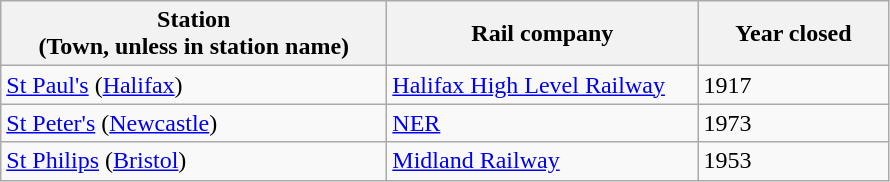<table class="wikitable sortable">
<tr>
<th style="width:250px">Station<br>(Town, unless in station name)</th>
<th style="width:200px">Rail company</th>
<th style="width:120px">Year closed</th>
</tr>
<tr>
<td><a href='#'>St Paul's</a> (<a href='#'>Halifax</a>)</td>
<td><a href='#'>Halifax High Level Railway</a></td>
<td>1917</td>
</tr>
<tr>
<td><a href='#'>St Peter's</a> (<a href='#'>Newcastle</a>)</td>
<td><a href='#'>NER</a></td>
<td>1973</td>
</tr>
<tr>
<td><a href='#'>St Philips</a> (<a href='#'>Bristol</a>)</td>
<td><a href='#'>Midland Railway</a></td>
<td>1953</td>
</tr>
</table>
